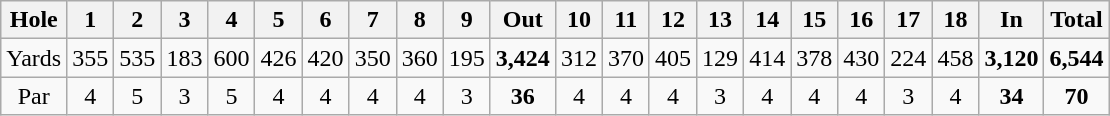<table class="wikitable" style="text-align:center">
<tr>
<th align="left">Hole</th>
<th>1</th>
<th>2</th>
<th>3</th>
<th>4</th>
<th>5</th>
<th>6</th>
<th>7</th>
<th>8</th>
<th>9</th>
<th>Out</th>
<th>10</th>
<th>11</th>
<th>12</th>
<th>13</th>
<th>14</th>
<th>15</th>
<th>16</th>
<th>17</th>
<th>18</th>
<th>In</th>
<th>Total</th>
</tr>
<tr>
<td align="left">Yards</td>
<td>355</td>
<td>535</td>
<td>183</td>
<td>600</td>
<td>426</td>
<td>420</td>
<td>350</td>
<td>360</td>
<td>195</td>
<td><strong>3,424</strong></td>
<td>312</td>
<td>370</td>
<td>405</td>
<td>129</td>
<td>414</td>
<td>378</td>
<td>430</td>
<td>224</td>
<td>458</td>
<td><strong>3,120</strong></td>
<td><strong>6,544</strong></td>
</tr>
<tr>
<td>Par</td>
<td>4</td>
<td>5</td>
<td>3</td>
<td>5</td>
<td>4</td>
<td>4</td>
<td>4</td>
<td>4</td>
<td>3</td>
<td><strong>36</strong></td>
<td>4</td>
<td>4</td>
<td>4</td>
<td>3</td>
<td>4</td>
<td>4</td>
<td>4</td>
<td>3</td>
<td>4</td>
<td><strong>34</strong></td>
<td><strong>70</strong></td>
</tr>
</table>
